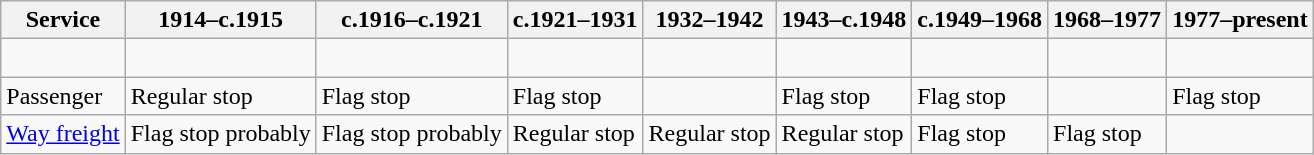<table class="wikitable">
<tr>
<th>Service</th>
<th>1914–c.1915</th>
<th>c.1916–c.1921</th>
<th>c.1921–1931</th>
<th>1932–1942</th>
<th>1943–c.1948</th>
<th>c.1949–1968</th>
<th>1968–1977</th>
<th>1977–present</th>
</tr>
<tr>
<td></td>
<td></td>
<td></td>
<td></td>
<td></td>
<td></td>
<td><br></td>
<td></td>
<td><br></td>
</tr>
<tr>
<td>Passenger</td>
<td>Regular stop</td>
<td>Flag stop</td>
<td>Flag stop</td>
<td></td>
<td>Flag stop</td>
<td>Flag stop</td>
<td></td>
<td>Flag stop</td>
</tr>
<tr>
<td><a href='#'>Way freight</a></td>
<td>Flag stop probably</td>
<td>Flag stop probably</td>
<td>Regular stop</td>
<td>Regular stop</td>
<td>Regular stop</td>
<td>Flag stop</td>
<td>Flag stop</td>
<td></td>
</tr>
</table>
